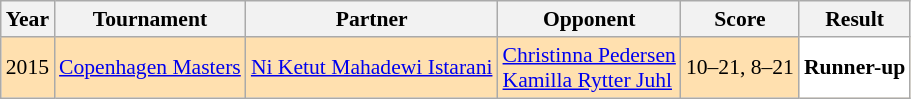<table class="sortable wikitable" style="font-size: 90%">
<tr>
<th>Year</th>
<th>Tournament</th>
<th>Partner</th>
<th>Opponent</th>
<th>Score</th>
<th>Result</th>
</tr>
<tr style="background:#FFE0AF">
<td align="center">2015</td>
<td align="left"><a href='#'>Copenhagen Masters</a></td>
<td align="left"> <a href='#'>Ni Ketut Mahadewi Istarani</a></td>
<td align="left"> <a href='#'>Christinna Pedersen</a> <br>  <a href='#'>Kamilla Rytter Juhl</a></td>
<td align="left">10–21, 8–21</td>
<td style="text-align:left; background:white"> <strong>Runner-up</strong></td>
</tr>
</table>
